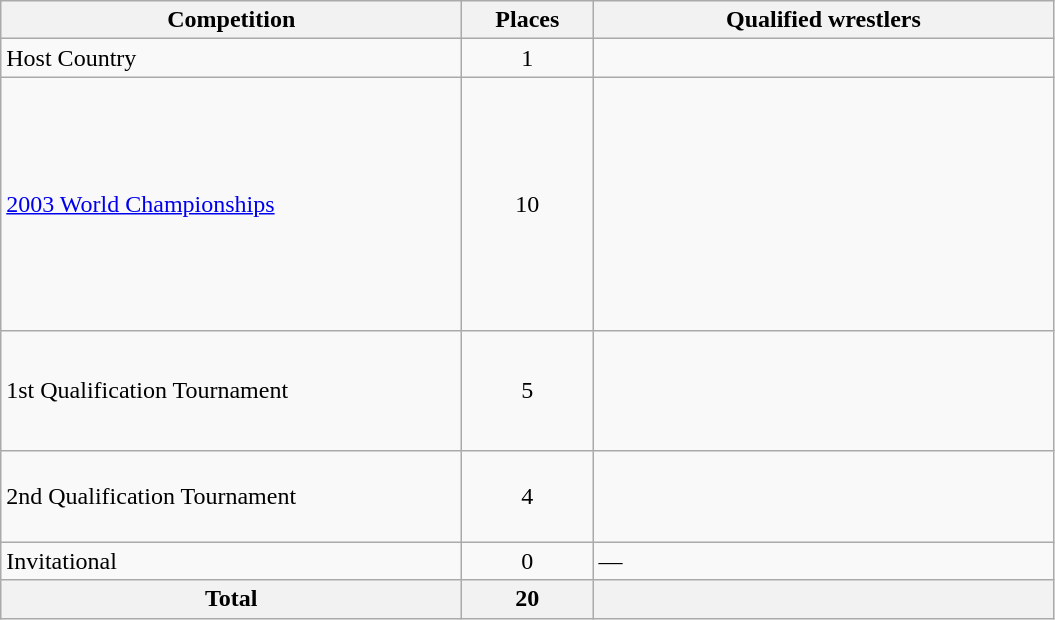<table class = "wikitable">
<tr>
<th width=300>Competition</th>
<th width=80>Places</th>
<th width=300>Qualified wrestlers</th>
</tr>
<tr>
<td>Host Country</td>
<td align="center">1</td>
<td></td>
</tr>
<tr>
<td><a href='#'>2003 World Championships</a></td>
<td align="center">10</td>
<td><br><br><br><br><br><br><br><br><br></td>
</tr>
<tr>
<td>1st Qualification Tournament</td>
<td align="center">5</td>
<td><br><br><br><br></td>
</tr>
<tr>
<td>2nd Qualification Tournament</td>
<td align="center">4</td>
<td><br><br><br></td>
</tr>
<tr>
<td>Invitational</td>
<td align="center">0</td>
<td>—</td>
</tr>
<tr>
<th>Total</th>
<th>20</th>
<th></th>
</tr>
</table>
